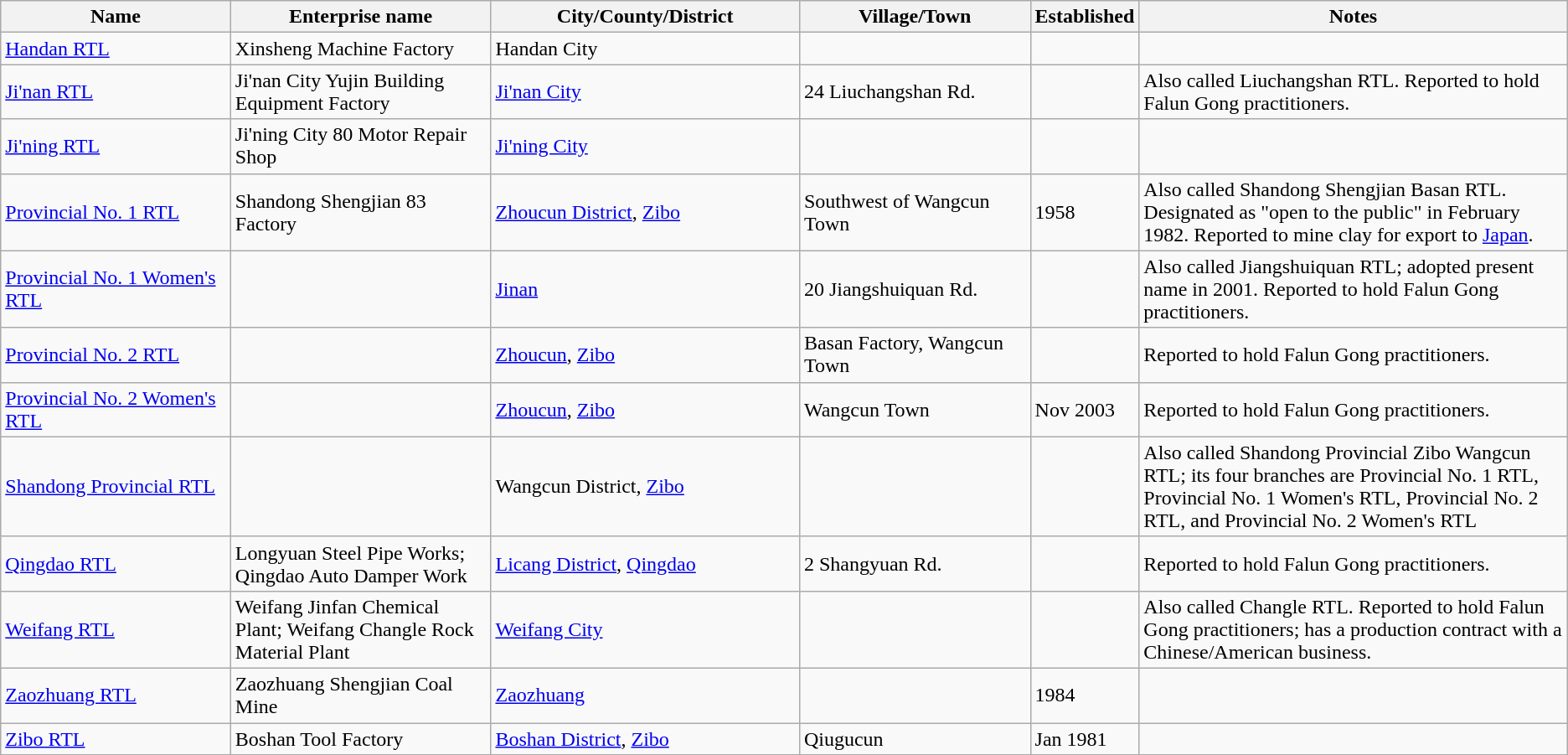<table class="wikitable">
<tr>
<th width=15%>Name</th>
<th width=17%>Enterprise name</th>
<th width=20%>City/County/District</th>
<th width=15%>Village/Town</th>
<th width=5%>Established</th>
<th width=28%>Notes</th>
</tr>
<tr>
<td><a href='#'>Handan RTL</a></td>
<td>Xinsheng Machine Factory</td>
<td>Handan City</td>
<td></td>
<td></td>
<td></td>
</tr>
<tr>
<td><a href='#'>Ji'nan RTL</a></td>
<td>Ji'nan City Yujin Building Equipment Factory</td>
<td><a href='#'>Ji'nan City</a></td>
<td>24 Liuchangshan Rd.</td>
<td></td>
<td>Also called Liuchangshan RTL.  Reported to hold Falun Gong practitioners.</td>
</tr>
<tr>
<td><a href='#'>Ji'ning RTL</a></td>
<td>Ji'ning City 80 Motor Repair Shop</td>
<td><a href='#'>Ji'ning City</a></td>
<td></td>
<td></td>
<td></td>
</tr>
<tr>
<td><a href='#'>Provincial No. 1 RTL</a></td>
<td>Shandong Shengjian 83 Factory</td>
<td><a href='#'>Zhoucun District</a>, <a href='#'>Zibo</a></td>
<td>Southwest of Wangcun Town</td>
<td>1958</td>
<td>Also called Shandong Shengjian Basan RTL. Designated as "open to the public" in February 1982. Reported to mine clay for export to <a href='#'>Japan</a>.</td>
</tr>
<tr>
<td><a href='#'>Provincial No. 1 Women's RTL</a></td>
<td></td>
<td><a href='#'>Jinan</a></td>
<td>20 Jiangshuiquan Rd.</td>
<td></td>
<td>Also called Jiangshuiquan RTL; adopted present name in 2001. Reported to hold Falun Gong practitioners.</td>
</tr>
<tr>
<td><a href='#'>Provincial No. 2 RTL</a></td>
<td></td>
<td><a href='#'>Zhoucun</a>, <a href='#'>Zibo</a></td>
<td>Basan Factory, Wangcun Town</td>
<td></td>
<td>Reported to hold Falun Gong practitioners.</td>
</tr>
<tr>
<td><a href='#'>Provincial No. 2 Women's RTL</a></td>
<td></td>
<td><a href='#'>Zhoucun</a>, <a href='#'>Zibo</a></td>
<td>Wangcun Town</td>
<td>Nov 2003</td>
<td>Reported to hold Falun Gong practitioners.</td>
</tr>
<tr>
<td><a href='#'>Shandong Provincial RTL</a></td>
<td></td>
<td>Wangcun District, <a href='#'>Zibo</a></td>
<td></td>
<td></td>
<td>Also called Shandong Provincial Zibo Wangcun RTL; its four branches are Provincial No. 1 RTL, Provincial No. 1 Women's RTL, Provincial No. 2 RTL, and Provincial No. 2 Women's RTL</td>
</tr>
<tr>
<td><a href='#'>Qingdao RTL</a></td>
<td>Longyuan Steel Pipe Works; Qingdao Auto Damper Work</td>
<td><a href='#'>Licang District</a>, <a href='#'>Qingdao</a></td>
<td>2 Shangyuan Rd.</td>
<td></td>
<td>Reported to hold Falun Gong practitioners.</td>
</tr>
<tr>
<td><a href='#'>Weifang RTL</a></td>
<td>Weifang Jinfan Chemical Plant; Weifang Changle Rock Material Plant</td>
<td><a href='#'>Weifang City</a></td>
<td></td>
<td></td>
<td>Also called Changle RTL.  Reported to hold Falun Gong practitioners; has a production contract with a Chinese/American business.</td>
</tr>
<tr>
<td><a href='#'>Zaozhuang RTL</a></td>
<td>Zaozhuang Shengjian Coal Mine</td>
<td><a href='#'>Zaozhuang</a></td>
<td></td>
<td>1984</td>
<td></td>
</tr>
<tr>
<td><a href='#'>Zibo RTL</a></td>
<td>Boshan Tool Factory</td>
<td><a href='#'>Boshan District</a>, <a href='#'>Zibo</a></td>
<td>Qiugucun</td>
<td>Jan 1981</td>
<td></td>
</tr>
<tr>
</tr>
</table>
